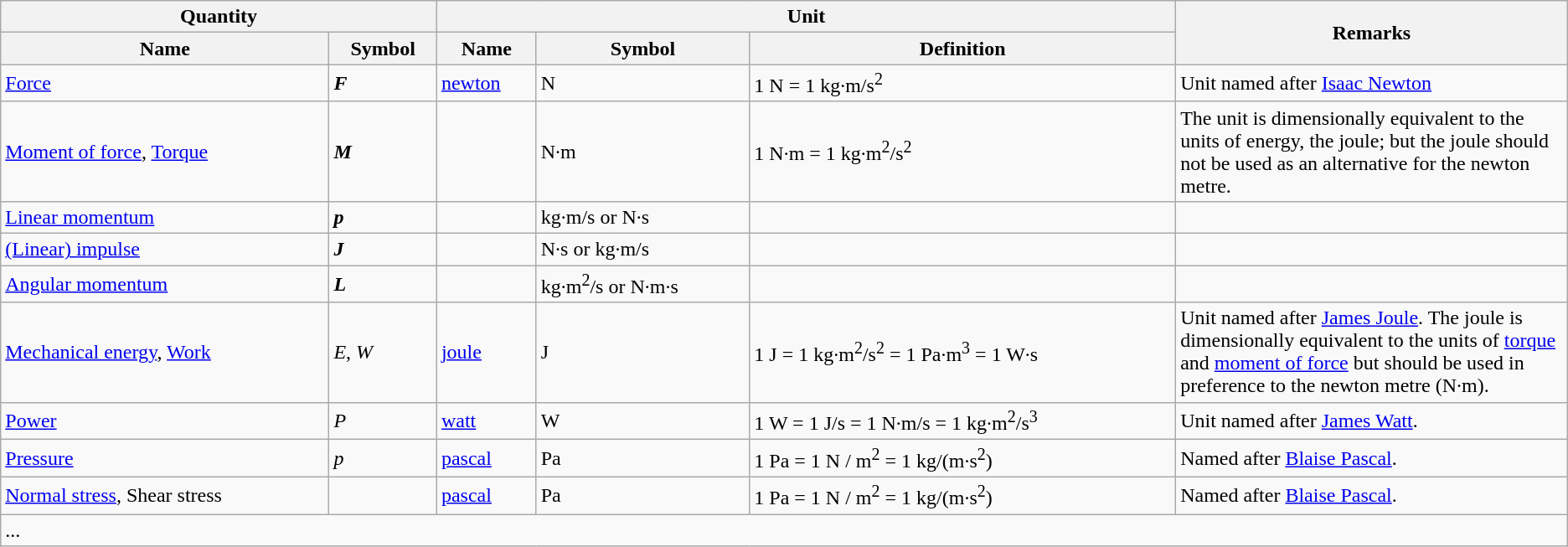<table class="wikitable">
<tr>
<th colspan="2">Quantity</th>
<th colspan="3">Unit</th>
<th rowspan="2" width="25%">Remarks</th>
</tr>
<tr>
<th>Name</th>
<th>Symbol</th>
<th>Name</th>
<th>Symbol</th>
<th>Definition</th>
</tr>
<tr>
<td><a href='#'>Force</a></td>
<td><strong><em>F</em></strong></td>
<td><a href='#'>newton</a></td>
<td>N</td>
<td>1 N = 1 kg·m/s<sup>2</sup></td>
<td>Unit named after <a href='#'>Isaac Newton</a></td>
</tr>
<tr>
<td><a href='#'>Moment of force</a>, <a href='#'>Torque</a></td>
<td><strong><em>M</em></strong></td>
<td></td>
<td>N·m</td>
<td>1 N·m = 1 kg·m<sup>2</sup>/s<sup>2</sup></td>
<td>The unit is dimensionally equivalent to the units of energy, the joule; but the joule should not be used as an alternative for the newton metre.</td>
</tr>
<tr>
<td><a href='#'>Linear momentum</a></td>
<td><strong><em>p</em></strong></td>
<td></td>
<td>kg·m/s or N·s</td>
<td></td>
<td></td>
</tr>
<tr>
<td><a href='#'>(Linear) impulse</a></td>
<td><strong><em>J</em></strong></td>
<td></td>
<td>N·s or kg·m/s</td>
<td></td>
<td></td>
</tr>
<tr>
<td><a href='#'>Angular momentum</a></td>
<td><strong><em>L</em></strong></td>
<td></td>
<td>kg·m<sup>2</sup>/s or N·m·s</td>
<td></td>
<td></td>
</tr>
<tr>
<td><a href='#'>Mechanical energy</a>, <a href='#'>Work</a></td>
<td><em>E</em>, <em>W</em></td>
<td><a href='#'>joule</a></td>
<td>J</td>
<td>1 J = 1 kg·m<sup>2</sup>/s<sup>2</sup> = 1 Pa·m<sup>3</sup> = 1 W·s</td>
<td>Unit named after <a href='#'>James Joule</a>. The joule is dimensionally equivalent to the units of <a href='#'>torque</a> and <a href='#'>moment of force</a> but should be used in preference to the newton metre (N·m).</td>
</tr>
<tr>
<td><a href='#'>Power</a></td>
<td><em>P</em></td>
<td><a href='#'>watt</a></td>
<td>W</td>
<td>1 W = 1 J/s = 1 N·m/s = 1 kg·m<sup>2</sup>/s<sup>3</sup></td>
<td>Unit named after <a href='#'>James Watt</a>.</td>
</tr>
<tr>
<td><a href='#'>Pressure</a></td>
<td><em>p</em></td>
<td><a href='#'>pascal</a></td>
<td>Pa</td>
<td>1 Pa = 1 N / m<sup>2</sup> = 1 kg/(m·s<sup>2</sup>)</td>
<td>Named after <a href='#'>Blaise Pascal</a>.</td>
</tr>
<tr>
<td><a href='#'>Normal stress</a>, Shear stress</td>
<td></td>
<td><a href='#'>pascal</a></td>
<td>Pa</td>
<td>1 Pa = 1 N / m<sup>2</sup> = 1 kg/(m·s<sup>2</sup>)</td>
<td>Named after <a href='#'>Blaise Pascal</a>.</td>
</tr>
<tr>
<td colspan=6>...</td>
</tr>
</table>
